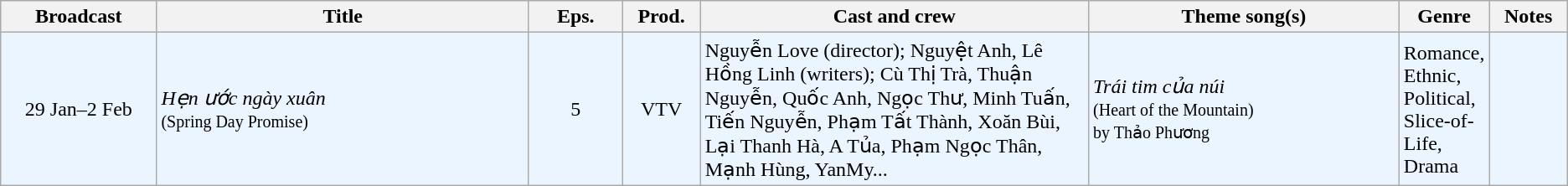<table class="wikitable sortable">
<tr>
<th style="width:10%;">Broadcast</th>
<th style="width:24%;">Title</th>
<th style="width:6%;">Eps.</th>
<th style="width:5%;">Prod.</th>
<th style="width:25%;">Cast and crew</th>
<th style="width:20%;">Theme song(s)</th>
<th style="width:5%;">Genre</th>
<th style="width:5%;">Notes</th>
</tr>
<tr ---- bgcolor="#ebf5ff">
<td style="text-align:center;">29 Jan–2 Feb <br></td>
<td><em>Hẹn ước ngày xuân</em> <br><small>(Spring Day Promise)</small></td>
<td style="text-align:center;">5</td>
<td style="text-align:center;">VTV</td>
<td>Nguyễn Love (director); Nguyệt Anh, Lê Hồng Linh (writers); Cù Thị Trà, Thuận Nguyễn, Quốc Anh, Ngọc Thư, Minh Tuấn, Tiến Nguyễn, Phạm Tất Thành, Xoăn Bùi, Lại Thanh Hà, A Tủa, Phạm Ngọc Thân, Mạnh Hùng, YanMy...</td>
<td><em>Trái tim của núi</em> <br><small>(Heart of the Mountain)</small><br><small>by Thảo Phương</small><br></td>
<td>Romance, Ethnic, Political, Slice-of-Life, Drama</td>
<td></td>
</tr>
</table>
